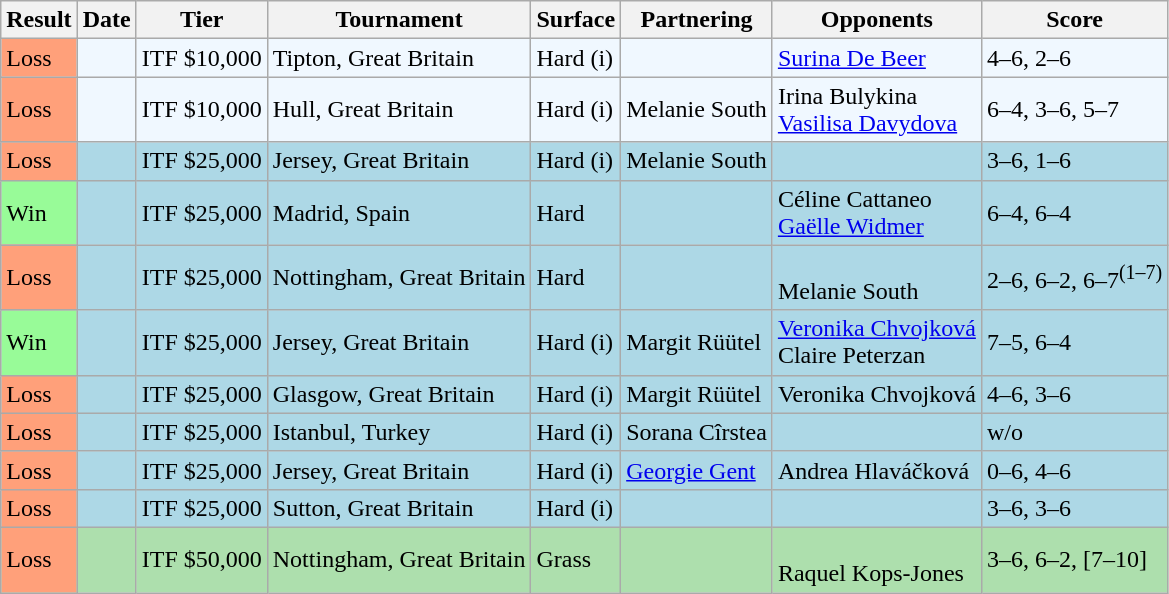<table class="sortable wikitable">
<tr>
<th>Result</th>
<th>Date</th>
<th>Tier</th>
<th>Tournament</th>
<th>Surface</th>
<th>Partnering</th>
<th>Opponents</th>
<th class="unsortable">Score</th>
</tr>
<tr bgcolor=#f0f8ff>
<td bgcolor="FFA07A">Loss</td>
<td></td>
<td>ITF $10,000</td>
<td>Tipton, Great Britain</td>
<td>Hard (i)</td>
<td> </td>
<td> <a href='#'>Surina De Beer</a> <br>  </td>
<td>4–6, 2–6</td>
</tr>
<tr bgcolor=#f0f8ff>
<td bgcolor="FFA07A">Loss</td>
<td></td>
<td>ITF $10,000</td>
<td>Hull, Great Britain</td>
<td>Hard (i)</td>
<td> Melanie South</td>
<td> Irina Bulykina <br>  <a href='#'>Vasilisa Davydova</a></td>
<td>6–4, 3–6, 5–7</td>
</tr>
<tr bgcolor=lightblue>
<td bgcolor="FFA07A">Loss</td>
<td></td>
<td>ITF $25,000</td>
<td>Jersey, Great Britain</td>
<td>Hard (i)</td>
<td> Melanie South</td>
<td>  <br>  </td>
<td>3–6, 1–6</td>
</tr>
<tr bgcolor=lightblue>
<td bgcolor="98FB98">Win</td>
<td></td>
<td>ITF $25,000</td>
<td>Madrid, Spain</td>
<td>Hard</td>
<td> </td>
<td> Céline Cattaneo <br>  <a href='#'>Gaëlle Widmer</a></td>
<td>6–4, 6–4</td>
</tr>
<tr bgcolor=lightblue>
<td bgcolor="FFA07A">Loss</td>
<td></td>
<td>ITF $25,000</td>
<td>Nottingham, Great Britain</td>
<td>Hard</td>
<td> </td>
<td>  <br>  Melanie South</td>
<td>2–6, 6–2, 6–7<sup>(1–7)</sup></td>
</tr>
<tr bgcolor=lightblue>
<td bgcolor="98FB98">Win</td>
<td></td>
<td>ITF $25,000</td>
<td>Jersey, Great Britain</td>
<td>Hard (i)</td>
<td> Margit Rüütel</td>
<td> <a href='#'>Veronika Chvojková</a> <br>  Claire Peterzan</td>
<td>7–5, 6–4</td>
</tr>
<tr bgcolor=lightblue>
<td bgcolor="FFA07A">Loss</td>
<td></td>
<td>ITF $25,000</td>
<td>Glasgow, Great Britain</td>
<td>Hard (i)</td>
<td> Margit Rüütel</td>
<td> Veronika Chvojková <br>  </td>
<td>4–6, 3–6</td>
</tr>
<tr bgcolor=lightblue>
<td bgcolor="FFA07A">Loss</td>
<td></td>
<td>ITF $25,000</td>
<td>Istanbul, Turkey</td>
<td>Hard (i)</td>
<td> Sorana Cîrstea</td>
<td>  <br>  </td>
<td>w/o</td>
</tr>
<tr bgcolor=lightblue>
<td bgcolor="FFA07A">Loss</td>
<td></td>
<td>ITF $25,000</td>
<td>Jersey, Great Britain</td>
<td>Hard (i)</td>
<td> <a href='#'>Georgie Gent</a></td>
<td> Andrea Hlaváčková <br>  </td>
<td>0–6, 4–6</td>
</tr>
<tr bgcolor=lightblue>
<td bgcolor="FFA07A">Loss</td>
<td></td>
<td>ITF $25,000</td>
<td>Sutton, Great Britain</td>
<td>Hard (i)</td>
<td> </td>
<td>  <br>  </td>
<td>3–6, 3–6</td>
</tr>
<tr bgcolor=#ADDFAD>
<td bgcolor="FFA07A">Loss</td>
<td></td>
<td>ITF $50,000</td>
<td>Nottingham, Great Britain</td>
<td>Grass</td>
<td> </td>
<td>  <br>  Raquel Kops-Jones</td>
<td>3–6, 6–2, [7–10]</td>
</tr>
</table>
